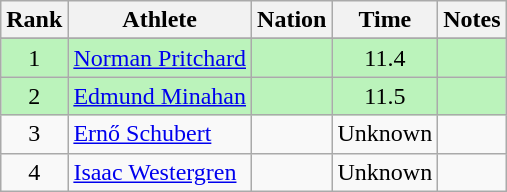<table class="wikitable sortable" style="text-align:center">
<tr>
<th>Rank</th>
<th>Athlete</th>
<th>Nation</th>
<th>Time</th>
<th>Notes</th>
</tr>
<tr>
</tr>
<tr style="background:#bbf3bb;">
<td>1</td>
<td align=left><a href='#'>Norman Pritchard</a></td>
<td align=left></td>
<td>11.4</td>
<td></td>
</tr>
<tr style="background:#bbf3bb;">
<td>2</td>
<td align=left><a href='#'>Edmund Minahan</a></td>
<td align=left></td>
<td>11.5</td>
<td></td>
</tr>
<tr>
<td>3</td>
<td align=left><a href='#'>Ernő Schubert</a></td>
<td align=left></td>
<td>Unknown</td>
<td></td>
</tr>
<tr>
<td>4</td>
<td align=left><a href='#'>Isaac Westergren</a></td>
<td align=left></td>
<td>Unknown</td>
<td></td>
</tr>
</table>
